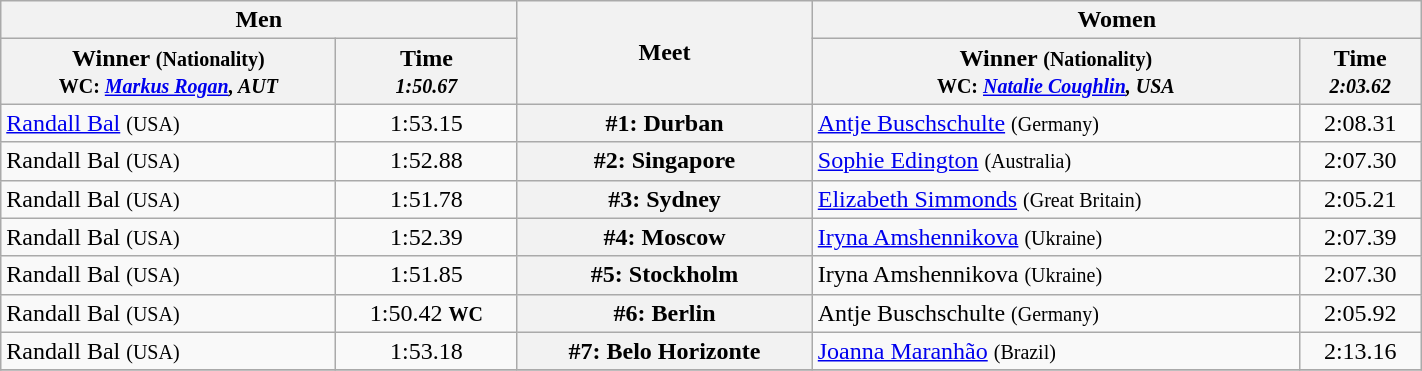<table class=wikitable width="75%">
<tr>
<th colspan="2">Men</th>
<th rowspan="2">Meet</th>
<th colspan="2">Women</th>
</tr>
<tr>
<th>Winner <small>(Nationality)<br> WC: <em><a href='#'>Markus Rogan</a>, AUT</em></small></th>
<th>Time <br><small> <em>1:50.67</em> </small></th>
<th>Winner <small>(Nationality)<br>WC: <em><a href='#'>Natalie Coughlin</a>, USA</em></small></th>
<th>Time<br><small><em>2:03.62</em></small></th>
</tr>
<tr>
<td> <a href='#'>Randall Bal</a> <small>(USA)</small></td>
<td align=center>1:53.15</td>
<th>#1: Durban</th>
<td> <a href='#'>Antje Buschschulte</a> <small>(Germany)</small></td>
<td align=center>2:08.31</td>
</tr>
<tr>
<td> Randall Bal <small>(USA)</small></td>
<td align=center>1:52.88</td>
<th>#2: Singapore</th>
<td> <a href='#'>Sophie Edington</a> <small>(Australia)</small></td>
<td align=center>2:07.30</td>
</tr>
<tr>
<td> Randall Bal <small>(USA)</small></td>
<td align=center>1:51.78</td>
<th>#3: Sydney</th>
<td> <a href='#'>Elizabeth Simmonds</a> <small>(Great Britain)</small></td>
<td align=center>2:05.21</td>
</tr>
<tr>
<td> Randall Bal <small>(USA)</small></td>
<td align=center>1:52.39</td>
<th>#4: Moscow</th>
<td> <a href='#'>Iryna Amshennikova</a> <small>(Ukraine)</small></td>
<td align=center>2:07.39</td>
</tr>
<tr>
<td> Randall Bal <small>(USA)</small></td>
<td align=center>1:51.85</td>
<th>#5: Stockholm</th>
<td> Iryna Amshennikova <small>(Ukraine)</small></td>
<td align=center>2:07.30</td>
</tr>
<tr>
<td> Randall Bal <small>(USA)</small></td>
<td align=center>1:50.42 <small><strong>WC</strong></small></td>
<th>#6: Berlin</th>
<td> Antje Buschschulte <small>(Germany)</small></td>
<td align=center>2:05.92</td>
</tr>
<tr>
<td> Randall Bal <small>(USA)</small></td>
<td align=center>1:53.18</td>
<th>#7: Belo Horizonte</th>
<td> <a href='#'>Joanna Maranhão</a> <small>(Brazil)</small></td>
<td align=center>2:13.16</td>
</tr>
<tr>
</tr>
</table>
